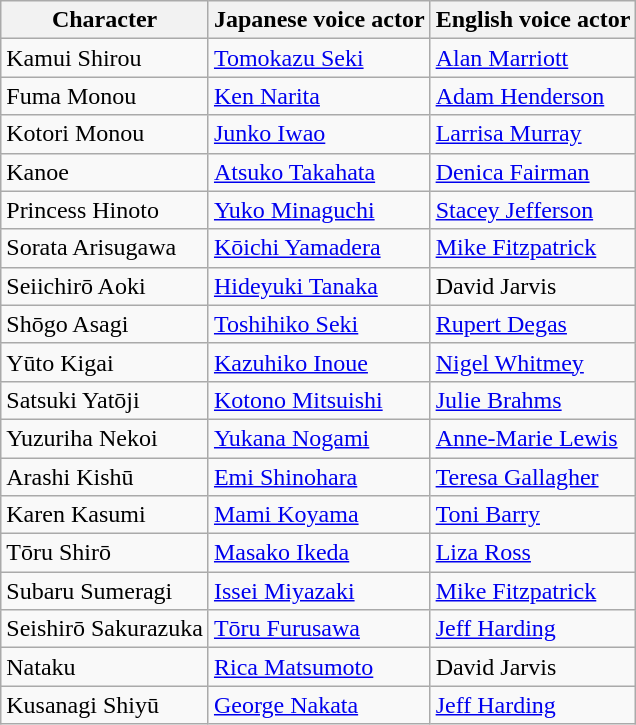<table class="wikitable">
<tr>
<th>Character</th>
<th>Japanese voice actor</th>
<th>English voice actor</th>
</tr>
<tr>
<td>Kamui Shirou</td>
<td><a href='#'>Tomokazu Seki</a></td>
<td><a href='#'>Alan Marriott</a></td>
</tr>
<tr>
<td>Fuma Monou</td>
<td><a href='#'>Ken Narita</a></td>
<td><a href='#'>Adam Henderson</a></td>
</tr>
<tr>
<td>Kotori Monou</td>
<td><a href='#'>Junko Iwao</a></td>
<td><a href='#'>Larrisa Murray</a></td>
</tr>
<tr>
<td>Kanoe</td>
<td><a href='#'>Atsuko Takahata</a></td>
<td><a href='#'>Denica Fairman</a></td>
</tr>
<tr>
<td>Princess Hinoto</td>
<td><a href='#'>Yuko Minaguchi</a></td>
<td><a href='#'>Stacey Jefferson</a></td>
</tr>
<tr>
<td>Sorata Arisugawa</td>
<td><a href='#'>Kōichi Yamadera</a></td>
<td><a href='#'>Mike Fitzpatrick</a></td>
</tr>
<tr>
<td>Seiichirō Aoki</td>
<td><a href='#'>Hideyuki Tanaka</a></td>
<td>David Jarvis</td>
</tr>
<tr>
<td>Shōgo Asagi</td>
<td><a href='#'>Toshihiko Seki</a></td>
<td><a href='#'>Rupert Degas</a></td>
</tr>
<tr>
<td>Yūto Kigai</td>
<td><a href='#'>Kazuhiko Inoue</a></td>
<td><a href='#'>Nigel Whitmey</a></td>
</tr>
<tr>
<td>Satsuki Yatōji</td>
<td><a href='#'>Kotono Mitsuishi</a></td>
<td><a href='#'>Julie Brahms</a></td>
</tr>
<tr>
<td>Yuzuriha Nekoi</td>
<td><a href='#'>Yukana Nogami</a></td>
<td><a href='#'>Anne-Marie Lewis</a></td>
</tr>
<tr>
<td>Arashi Kishū</td>
<td><a href='#'>Emi Shinohara</a></td>
<td><a href='#'>Teresa Gallagher</a></td>
</tr>
<tr>
<td>Karen Kasumi</td>
<td><a href='#'>Mami Koyama</a></td>
<td><a href='#'>Toni Barry</a></td>
</tr>
<tr>
<td>Tōru Shirō</td>
<td><a href='#'>Masako Ikeda</a></td>
<td><a href='#'>Liza Ross</a></td>
</tr>
<tr>
<td>Subaru Sumeragi</td>
<td><a href='#'>Issei Miyazaki</a></td>
<td><a href='#'>Mike Fitzpatrick</a></td>
</tr>
<tr>
<td>Seishirō Sakurazuka</td>
<td><a href='#'>Tōru Furusawa</a></td>
<td><a href='#'>Jeff Harding</a></td>
</tr>
<tr>
<td>Nataku</td>
<td><a href='#'>Rica Matsumoto</a></td>
<td>David Jarvis</td>
</tr>
<tr>
<td>Kusanagi Shiyū</td>
<td><a href='#'>George Nakata</a></td>
<td><a href='#'>Jeff Harding</a></td>
</tr>
</table>
